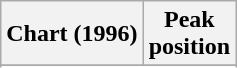<table class="wikitable sortable plainrowheaders" style="text-align:center;" border="1">
<tr>
<th scope="col">Chart (1996)</th>
<th scope="col">Peak<br>position</th>
</tr>
<tr>
</tr>
<tr>
</tr>
<tr>
</tr>
<tr>
</tr>
</table>
